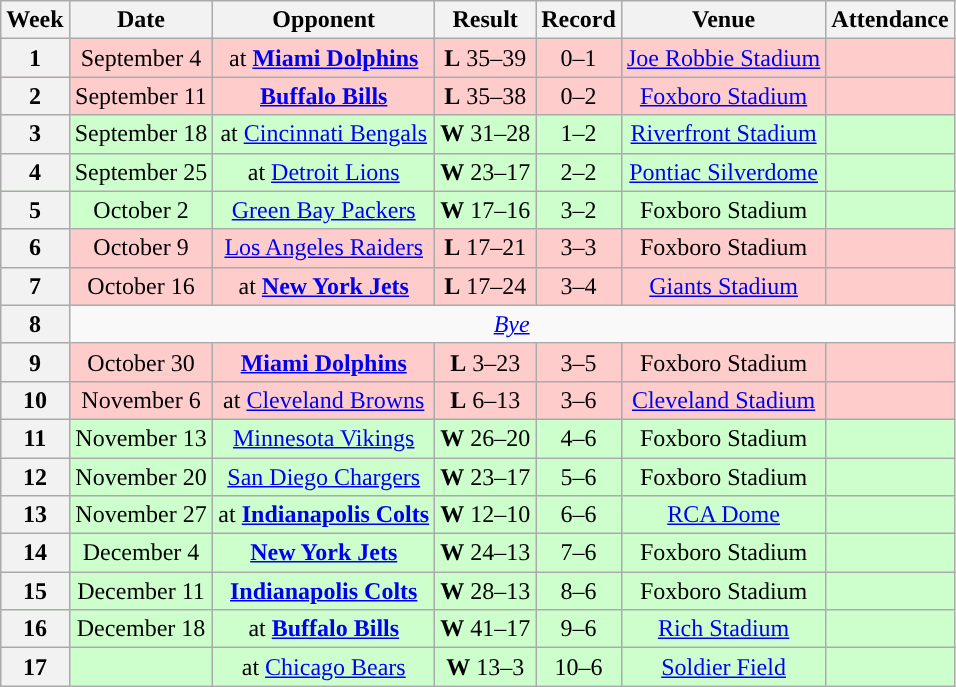<table class="wikitable" style="text-align:center">
<tr>
<th>Week</th>
<th>Date</th>
<th>Opponent</th>
<th>Result</th>
<th>Record</th>
<th>Venue</th>
<th>Attendance</th>
</tr>
<tr style="background:#fcc">
<th>1</th>
<td>September 4</td>
<td>at <strong><a href='#'>Miami Dolphins</a></strong></td>
<td><strong>L</strong> 35–39</td>
<td>0–1</td>
<td><a href='#'>Joe Robbie Stadium</a></td>
<td></td>
</tr>
<tr style="background: #fcc;">
<th>2</th>
<td>September 11</td>
<td><strong><a href='#'>Buffalo Bills</a></strong></td>
<td><strong>L</strong> 35–38</td>
<td>0–2</td>
<td><a href='#'>Foxboro Stadium</a></td>
<td></td>
</tr>
<tr style="background: #cfc;">
<th>3</th>
<td>September 18</td>
<td>at <a href='#'>Cincinnati Bengals</a></td>
<td><strong>W</strong> 31–28</td>
<td>1–2</td>
<td><a href='#'>Riverfront Stadium</a></td>
<td></td>
</tr>
<tr style="background: #cfc;">
<th>4</th>
<td>September 25</td>
<td>at <a href='#'>Detroit Lions</a></td>
<td><strong>W</strong> 23–17</td>
<td>2–2</td>
<td><a href='#'>Pontiac Silverdome</a></td>
<td></td>
</tr>
<tr style="background: #cfc;">
<th>5</th>
<td>October 2</td>
<td><a href='#'>Green Bay Packers</a></td>
<td><strong>W</strong> 17–16</td>
<td>3–2</td>
<td>Foxboro Stadium</td>
<td></td>
</tr>
<tr style="background: #fcc;">
<th>6</th>
<td>October 9</td>
<td><a href='#'>Los Angeles Raiders</a></td>
<td><strong>L</strong> 17–21</td>
<td>3–3</td>
<td>Foxboro Stadium</td>
<td></td>
</tr>
<tr style="background: #fcc;">
<th>7</th>
<td>October 16</td>
<td>at <strong><a href='#'>New York Jets</a></strong></td>
<td><strong>L</strong> 17–24</td>
<td>3–4</td>
<td><a href='#'>Giants Stadium</a></td>
<td></td>
</tr>
<tr>
<th>8</th>
<td colspan="6"><em><a href='#'>Bye</a></em></td>
</tr>
<tr style="background: #fcc;">
<th>9</th>
<td>October 30</td>
<td><strong><a href='#'>Miami Dolphins</a></strong></td>
<td><strong>L</strong> 3–23</td>
<td>3–5</td>
<td>Foxboro Stadium</td>
<td></td>
</tr>
<tr style="background: #fcc;">
<th>10</th>
<td>November 6</td>
<td>at <a href='#'>Cleveland Browns</a></td>
<td><strong>L</strong> 6–13</td>
<td>3–6</td>
<td><a href='#'>Cleveland Stadium</a></td>
<td></td>
</tr>
<tr style="background: #cfc;">
<th>11</th>
<td>November 13</td>
<td><a href='#'>Minnesota Vikings</a></td>
<td><strong>W</strong> 26–20 </td>
<td>4–6</td>
<td>Foxboro Stadium</td>
<td></td>
</tr>
<tr style="background: #cfc;">
<th>12</th>
<td>November 20</td>
<td><a href='#'>San Diego Chargers</a></td>
<td><strong>W</strong> 23–17</td>
<td>5–6</td>
<td>Foxboro Stadium</td>
<td></td>
</tr>
<tr style="background: #cfc;">
<th>13</th>
<td>November 27</td>
<td>at <strong><a href='#'>Indianapolis Colts</a></strong></td>
<td><strong>W</strong> 12–10</td>
<td>6–6</td>
<td><a href='#'>RCA Dome</a></td>
<td></td>
</tr>
<tr style="background: #cfc;">
<th>14</th>
<td>December 4</td>
<td><strong><a href='#'>New York Jets</a></strong></td>
<td><strong>W</strong> 24–13</td>
<td>7–6</td>
<td>Foxboro Stadium</td>
<td></td>
</tr>
<tr style="background: #cfc;">
<th>15</th>
<td>December 11</td>
<td><strong><a href='#'>Indianapolis Colts</a></strong></td>
<td><strong>W</strong> 28–13</td>
<td>8–6</td>
<td>Foxboro Stadium</td>
<td></td>
</tr>
<tr style="background: #cfc;">
<th>16</th>
<td>December 18</td>
<td>at <strong><a href='#'>Buffalo Bills</a></strong></td>
<td><strong>W</strong> 41–17</td>
<td>9–6</td>
<td><a href='#'>Rich Stadium</a></td>
<td></td>
</tr>
<tr style="background: #cfc;">
<th>17</th>
<td></td>
<td>at <a href='#'>Chicago Bears</a></td>
<td><strong>W</strong> 13–3</td>
<td>10–6</td>
<td><a href='#'>Soldier Field</a></td>
<td></td>
</tr>
</table>
